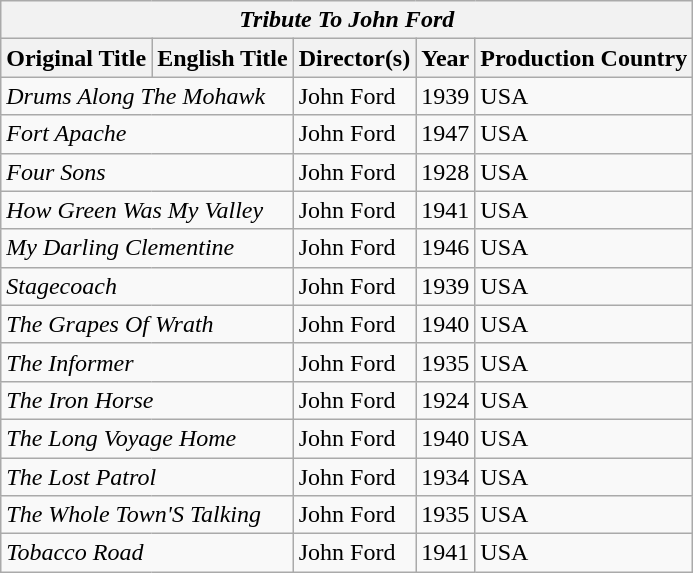<table class="wikitable">
<tr>
<th colspan="5"><em>Tribute To John Ford</em></th>
</tr>
<tr>
<th>Original Title</th>
<th>English Title</th>
<th>Director(s)</th>
<th>Year</th>
<th>Production Country</th>
</tr>
<tr>
<td colspan="2"><em>Drums Along The Mohawk</em></td>
<td>John Ford</td>
<td>1939</td>
<td>USA</td>
</tr>
<tr>
<td colspan="2"><em>Fort Apache</em></td>
<td>John Ford</td>
<td>1947</td>
<td>USA</td>
</tr>
<tr>
<td colspan="2"><em>Four Sons</em></td>
<td>John Ford</td>
<td>1928</td>
<td>USA</td>
</tr>
<tr>
<td colspan="2"><em>How Green Was My Valley</em></td>
<td>John Ford</td>
<td>1941</td>
<td>USA</td>
</tr>
<tr>
<td colspan="2"><em>My Darling Clementine</em></td>
<td>John Ford</td>
<td>1946</td>
<td>USA</td>
</tr>
<tr>
<td colspan="2"><em>Stagecoach</em></td>
<td>John Ford</td>
<td>1939</td>
<td>USA</td>
</tr>
<tr>
<td colspan="2"><em>The Grapes Of Wrath</em></td>
<td>John Ford</td>
<td>1940</td>
<td>USA</td>
</tr>
<tr>
<td colspan="2"><em>The Informer</em></td>
<td>John Ford</td>
<td>1935</td>
<td>USA</td>
</tr>
<tr>
<td colspan="2"><em>The Iron Horse</em></td>
<td>John Ford</td>
<td>1924</td>
<td>USA</td>
</tr>
<tr>
<td colspan="2"><em>The Long Voyage Home</em></td>
<td>John Ford</td>
<td>1940</td>
<td>USA</td>
</tr>
<tr>
<td colspan="2"><em>The Lost Patrol</em></td>
<td>John Ford</td>
<td>1934</td>
<td>USA</td>
</tr>
<tr>
<td colspan="2"><em>The Whole Town'S Talking</em></td>
<td>John Ford</td>
<td>1935</td>
<td>USA</td>
</tr>
<tr>
<td colspan="2"><em>Tobacco Road</em></td>
<td>John Ford</td>
<td>1941</td>
<td>USA</td>
</tr>
</table>
